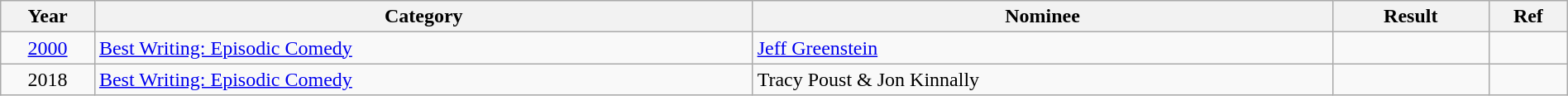<table class="wikitable" style="width:100%;">
<tr>
<th style="width:6%;">Year</th>
<th style="width:42%;">Category</th>
<th style="width:37%;">Nominee</th>
<th style="width:10%;">Result</th>
<th style="width:5%;">Ref</th>
</tr>
<tr>
<td style="text-align:center;"><a href='#'>2000</a></td>
<td><a href='#'>Best Writing: Episodic Comedy</a></td>
<td><a href='#'>Jeff Greenstein</a> <br> </td>
<td></td>
<td style="text-align:center;"></td>
</tr>
<tr>
<td style="text-align:center;">2018</td>
<td><a href='#'>Best Writing: Episodic Comedy</a></td>
<td>Tracy Poust & Jon Kinnally <br> </td>
<td></td>
<td style="text-align:center;"></td>
</tr>
</table>
